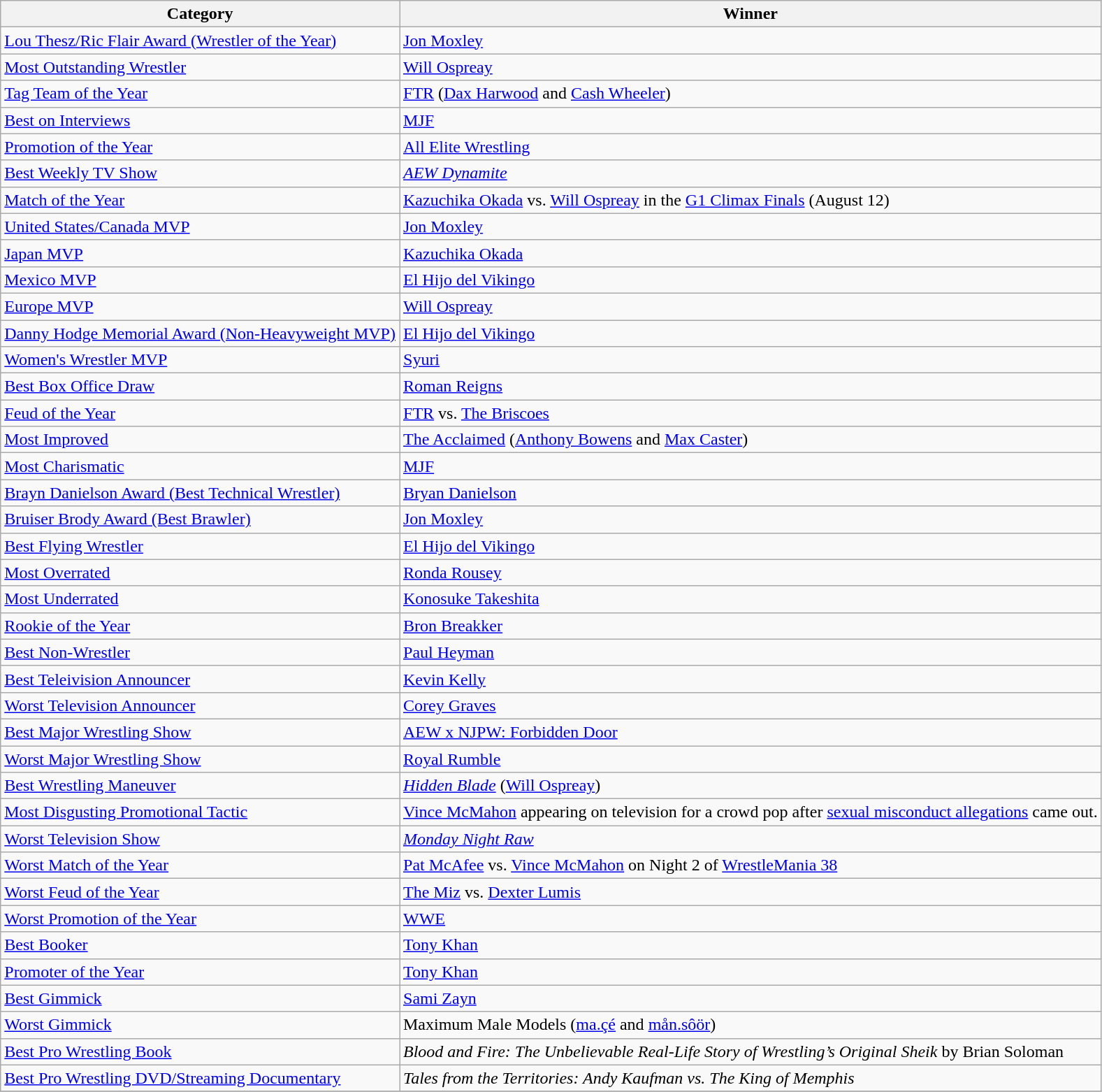<table class="wikitable">
<tr>
<th>Category</th>
<th>Winner</th>
</tr>
<tr>
<td><a href='#'>Lou Thesz/Ric Flair Award (Wrestler of the Year)</a></td>
<td><a href='#'>Jon Moxley</a></td>
</tr>
<tr>
<td><a href='#'>Most Outstanding Wrestler</a></td>
<td><a href='#'>Will Ospreay</a></td>
</tr>
<tr>
<td><a href='#'>Tag Team of the Year</a></td>
<td><a href='#'>FTR</a> (<a href='#'>Dax Harwood</a> and <a href='#'>Cash Wheeler</a>)</td>
</tr>
<tr>
<td><a href='#'>Best on Interviews</a></td>
<td><a href='#'>MJF</a></td>
</tr>
<tr>
<td><a href='#'>Promotion of the Year</a></td>
<td><a href='#'>All Elite Wrestling</a></td>
</tr>
<tr>
<td><a href='#'>Best Weekly TV Show</a></td>
<td><em><a href='#'>AEW Dynamite</a></em></td>
</tr>
<tr>
<td><a href='#'>Match of the Year</a></td>
<td><a href='#'>Kazuchika Okada</a> vs. <a href='#'>Will Ospreay</a> in the <a href='#'>G1 Climax Finals</a> (August 12)</td>
</tr>
<tr>
<td><a href='#'>United States/Canada MVP</a></td>
<td><a href='#'>Jon Moxley</a></td>
</tr>
<tr>
<td><a href='#'>Japan MVP</a></td>
<td><a href='#'>Kazuchika Okada</a></td>
</tr>
<tr>
<td><a href='#'>Mexico MVP</a></td>
<td><a href='#'>El Hijo del Vikingo</a></td>
</tr>
<tr>
<td><a href='#'>Europe MVP</a></td>
<td><a href='#'>Will Ospreay</a></td>
</tr>
<tr>
<td><a href='#'>Danny Hodge Memorial Award (Non-Heavyweight MVP)</a></td>
<td><a href='#'>El Hijo del Vikingo</a></td>
</tr>
<tr>
<td><a href='#'>Women's Wrestler MVP</a></td>
<td><a href='#'>Syuri</a></td>
</tr>
<tr>
<td><a href='#'>Best Box Office Draw</a></td>
<td><a href='#'>Roman Reigns</a></td>
</tr>
<tr>
<td><a href='#'>Feud of the Year</a></td>
<td><a href='#'>FTR</a> vs. <a href='#'>The Briscoes</a></td>
</tr>
<tr>
<td><a href='#'>Most Improved</a></td>
<td><a href='#'>The Acclaimed</a> (<a href='#'>Anthony Bowens</a> and <a href='#'>Max Caster</a>)</td>
</tr>
<tr>
<td><a href='#'>Most Charismatic</a></td>
<td><a href='#'>MJF</a></td>
</tr>
<tr>
<td><a href='#'>Brayn Danielson Award (Best Technical Wrestler)</a></td>
<td><a href='#'>Bryan Danielson</a></td>
</tr>
<tr>
<td><a href='#'>Bruiser Brody Award (Best Brawler)</a></td>
<td><a href='#'>Jon Moxley</a></td>
</tr>
<tr>
<td><a href='#'>Best Flying Wrestler</a></td>
<td><a href='#'>El Hijo del Vikingo</a></td>
</tr>
<tr>
<td><a href='#'>Most Overrated</a></td>
<td><a href='#'>Ronda Rousey</a></td>
</tr>
<tr>
<td><a href='#'>Most Underrated</a></td>
<td><a href='#'>Konosuke Takeshita</a></td>
</tr>
<tr>
<td><a href='#'>Rookie of the Year</a></td>
<td><a href='#'>Bron Breakker</a></td>
</tr>
<tr>
<td><a href='#'>Best Non-Wrestler</a></td>
<td><a href='#'>Paul Heyman</a></td>
</tr>
<tr>
<td><a href='#'>Best Teleivision Announcer</a></td>
<td><a href='#'>Kevin Kelly</a></td>
</tr>
<tr>
<td><a href='#'>Worst Television Announcer</a></td>
<td><a href='#'>Corey Graves</a></td>
</tr>
<tr>
<td><a href='#'>Best Major Wrestling Show</a></td>
<td><a href='#'>AEW x NJPW: Forbidden Door</a></td>
</tr>
<tr>
<td><a href='#'>Worst Major Wrestling Show</a></td>
<td><a href='#'>Royal Rumble</a></td>
</tr>
<tr>
<td><a href='#'>Best Wrestling Maneuver</a></td>
<td><a href='#'><em>Hidden Blade</em></a> (<a href='#'>Will Ospreay</a>)</td>
</tr>
<tr>
<td><a href='#'>Most Disgusting Promotional Tactic</a></td>
<td><a href='#'>Vince McMahon</a> appearing on television for a crowd pop after <a href='#'>sexual misconduct allegations</a> came out.</td>
</tr>
<tr>
<td><a href='#'>Worst Television Show</a></td>
<td><a href='#'><em>Monday Night Raw</em></a></td>
</tr>
<tr>
<td><a href='#'>Worst Match of the Year</a></td>
<td><a href='#'>Pat McAfee</a> vs. <a href='#'>Vince McMahon</a> on Night 2 of <a href='#'>WrestleMania 38</a></td>
</tr>
<tr>
<td><a href='#'>Worst Feud of the Year</a></td>
<td><a href='#'>The Miz</a> vs. <a href='#'>Dexter Lumis</a></td>
</tr>
<tr>
<td><a href='#'>Worst Promotion of the Year</a></td>
<td><a href='#'>WWE</a></td>
</tr>
<tr>
<td><a href='#'>Best Booker</a></td>
<td><a href='#'>Tony Khan</a></td>
</tr>
<tr>
<td><a href='#'>Promoter of the Year</a></td>
<td><a href='#'>Tony Khan</a></td>
</tr>
<tr>
<td><a href='#'>Best Gimmick</a></td>
<td><a href='#'>Sami Zayn</a></td>
</tr>
<tr>
<td><a href='#'>Worst Gimmick</a></td>
<td>Maximum Male Models (<a href='#'>ma.çé</a> and <a href='#'>mån.sôör</a>)</td>
</tr>
<tr>
<td><a href='#'>Best Pro Wrestling Book</a></td>
<td><em>Blood and Fire: The Unbelievable Real-Life Story of Wrestling’s Original Sheik</em> by Brian Soloman</td>
</tr>
<tr>
<td><a href='#'>Best Pro Wrestling DVD/Streaming Documentary</a></td>
<td><em>Tales from the Territories: Andy Kaufman vs. The King of Memphis</em></td>
</tr>
<tr>
</tr>
</table>
